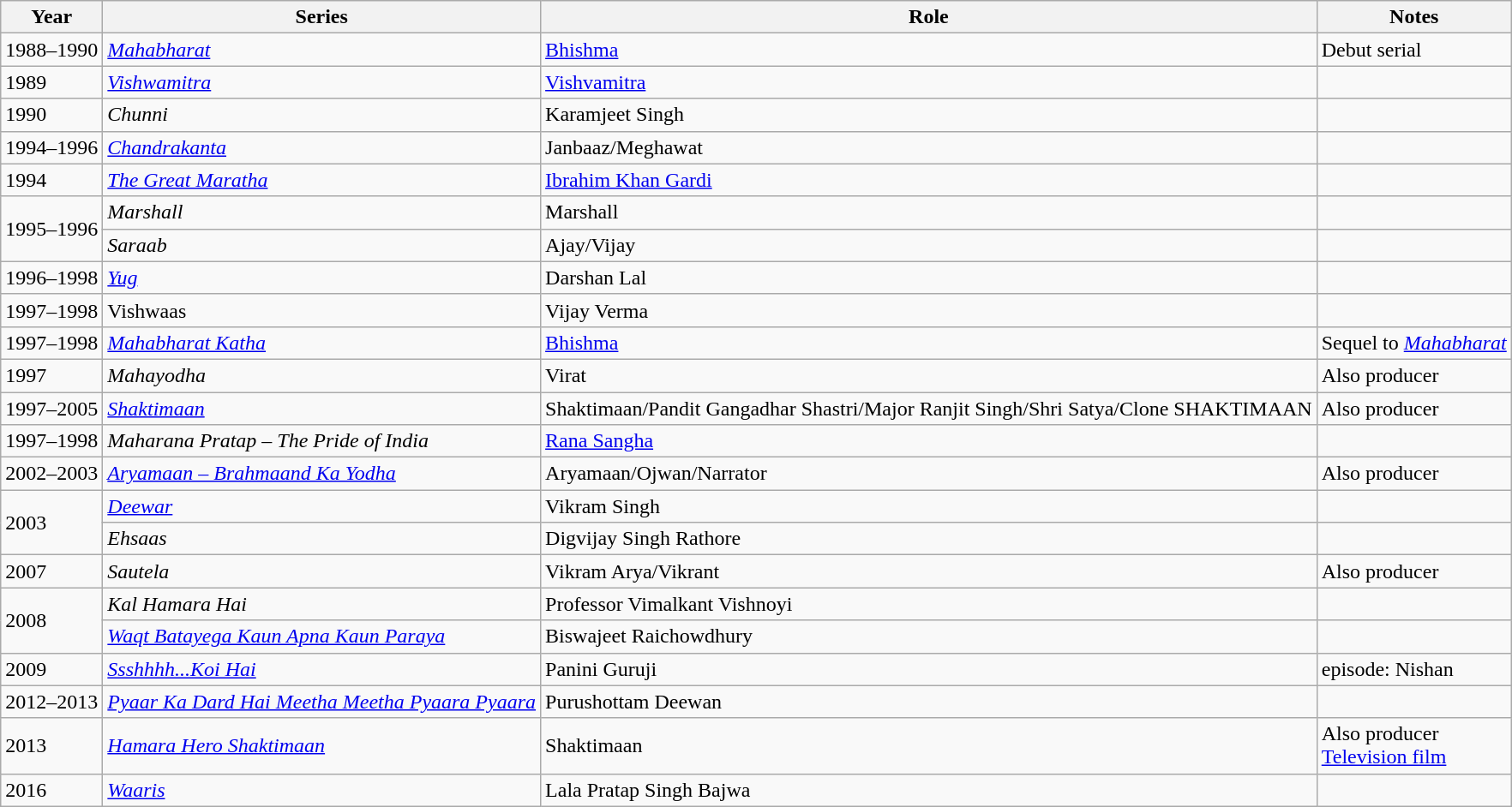<table class="wikitable sortable">
<tr>
<th>Year</th>
<th>Series</th>
<th>Role</th>
<th>Notes</th>
</tr>
<tr>
<td>1988–1990</td>
<td><em><a href='#'>Mahabharat</a></em></td>
<td><a href='#'>Bhishma</a></td>
<td>Debut serial</td>
</tr>
<tr>
<td>1989</td>
<td><em><a href='#'>Vishwamitra</a></em></td>
<td><a href='#'>Vishvamitra</a></td>
<td></td>
</tr>
<tr>
<td>1990</td>
<td><em>Chunni</em></td>
<td>Karamjeet Singh</td>
<td></td>
</tr>
<tr>
<td>1994–1996</td>
<td><em><a href='#'>Chandrakanta</a></em></td>
<td>Janbaaz/Meghawat</td>
<td></td>
</tr>
<tr>
<td>1994</td>
<td><em><a href='#'>The Great Maratha</a></em></td>
<td><a href='#'>Ibrahim Khan Gardi</a></td>
<td></td>
</tr>
<tr>
<td rowspan="2">1995–1996</td>
<td><em>Marshall</em></td>
<td>Marshall</td>
<td></td>
</tr>
<tr>
<td><em>Saraab</em></td>
<td>Ajay/Vijay</td>
<td></td>
</tr>
<tr>
<td>1996–1998</td>
<td><em><a href='#'>Yug</a></em></td>
<td>Darshan Lal</td>
<td></td>
</tr>
<tr>
<td>1997–1998</td>
<td>Vishwaas</td>
<td>Vijay Verma</td>
<td></td>
</tr>
<tr>
<td>1997–1998</td>
<td><em><a href='#'>Mahabharat Katha</a></em></td>
<td><a href='#'>Bhishma</a></td>
<td>Sequel to <em><a href='#'>Mahabharat</a></em></td>
</tr>
<tr>
<td>1997</td>
<td><em>Mahayodha</em></td>
<td>Virat</td>
<td>Also producer</td>
</tr>
<tr>
<td>1997–2005</td>
<td><em><a href='#'>Shaktimaan</a></em></td>
<td>Shaktimaan/Pandit Gangadhar Shastri/Major Ranjit Singh/Shri Satya/Clone SHAKTIMAAN</td>
<td>Also producer</td>
</tr>
<tr>
<td>1997–1998</td>
<td><em>Maharana Pratap – The Pride of India</em></td>
<td><a href='#'>Rana Sangha</a></td>
<td></td>
</tr>
<tr>
<td>2002–2003</td>
<td><em><a href='#'>Aryamaan – Brahmaand Ka Yodha</a></em></td>
<td>Aryamaan/Ojwan/Narrator</td>
<td>Also producer</td>
</tr>
<tr>
<td rowspan="2">2003</td>
<td><em><a href='#'> Deewar</a></em></td>
<td>Vikram Singh</td>
<td></td>
</tr>
<tr>
<td><em>Ehsaas</em></td>
<td>Digvijay Singh Rathore</td>
<td></td>
</tr>
<tr>
<td>2007</td>
<td><em>Sautela</em></td>
<td>Vikram Arya/Vikrant</td>
<td>Also producer</td>
</tr>
<tr>
<td rowspan="2">2008</td>
<td><em>Kal Hamara Hai</em></td>
<td>Professor Vimalkant Vishnoyi</td>
<td></td>
</tr>
<tr>
<td><em><a href='#'>Waqt Batayega Kaun Apna Kaun Paraya</a></em></td>
<td>Biswajeet Raichowdhury</td>
<td></td>
</tr>
<tr>
<td>2009</td>
<td><em><a href='#'>Ssshhhh...Koi Hai</a></em></td>
<td>Panini Guruji</td>
<td>episode: Nishan</td>
</tr>
<tr>
<td>2012–2013</td>
<td><em><a href='#'>Pyaar Ka Dard Hai Meetha Meetha Pyaara Pyaara</a></em></td>
<td>Purushottam Deewan</td>
<td></td>
</tr>
<tr>
<td>2013</td>
<td><em><a href='#'>Hamara Hero Shaktimaan</a></em></td>
<td>Shaktimaan</td>
<td>Also producer<br><a href='#'>Television film</a></td>
</tr>
<tr>
<td>2016</td>
<td><em><a href='#'>Waaris</a></em></td>
<td>Lala Pratap Singh Bajwa</td>
<td></td>
</tr>
</table>
